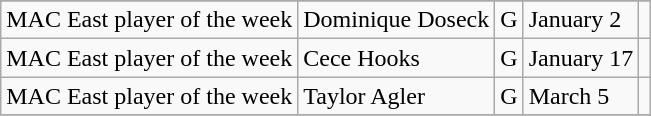<table class="wikitable sortable" border="1">
<tr>
</tr>
<tr>
<td>MAC East player of the week</td>
<td>Dominique Doseck</td>
<td>G</td>
<td>January 2</td>
<td></td>
</tr>
<tr>
<td>MAC East player of the week</td>
<td>Cece Hooks</td>
<td>G</td>
<td>January 17</td>
<td></td>
</tr>
<tr>
<td>MAC East player of the week</td>
<td>Taylor Agler</td>
<td>G</td>
<td>March 5</td>
<td></td>
</tr>
<tr>
</tr>
</table>
